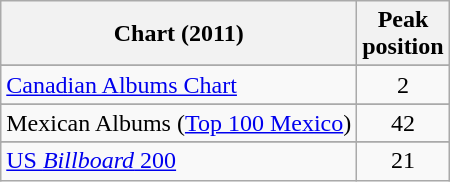<table class="wikitable">
<tr>
<th>Chart (2011)</th>
<th>Peak<br>position</th>
</tr>
<tr>
</tr>
<tr>
</tr>
<tr>
</tr>
<tr>
</tr>
<tr>
<td><a href='#'>Canadian Albums Chart</a></td>
<td align=center>2</td>
</tr>
<tr>
</tr>
<tr>
</tr>
<tr>
</tr>
<tr>
</tr>
<tr>
</tr>
<tr>
<td>Mexican Albums (<a href='#'>Top 100 Mexico</a>)</td>
<td align=center>42</td>
</tr>
<tr>
</tr>
<tr>
</tr>
<tr>
</tr>
<tr>
</tr>
<tr>
<td><a href='#'>US <em>Billboard</em> 200</a></td>
<td align=center>21</td>
</tr>
</table>
